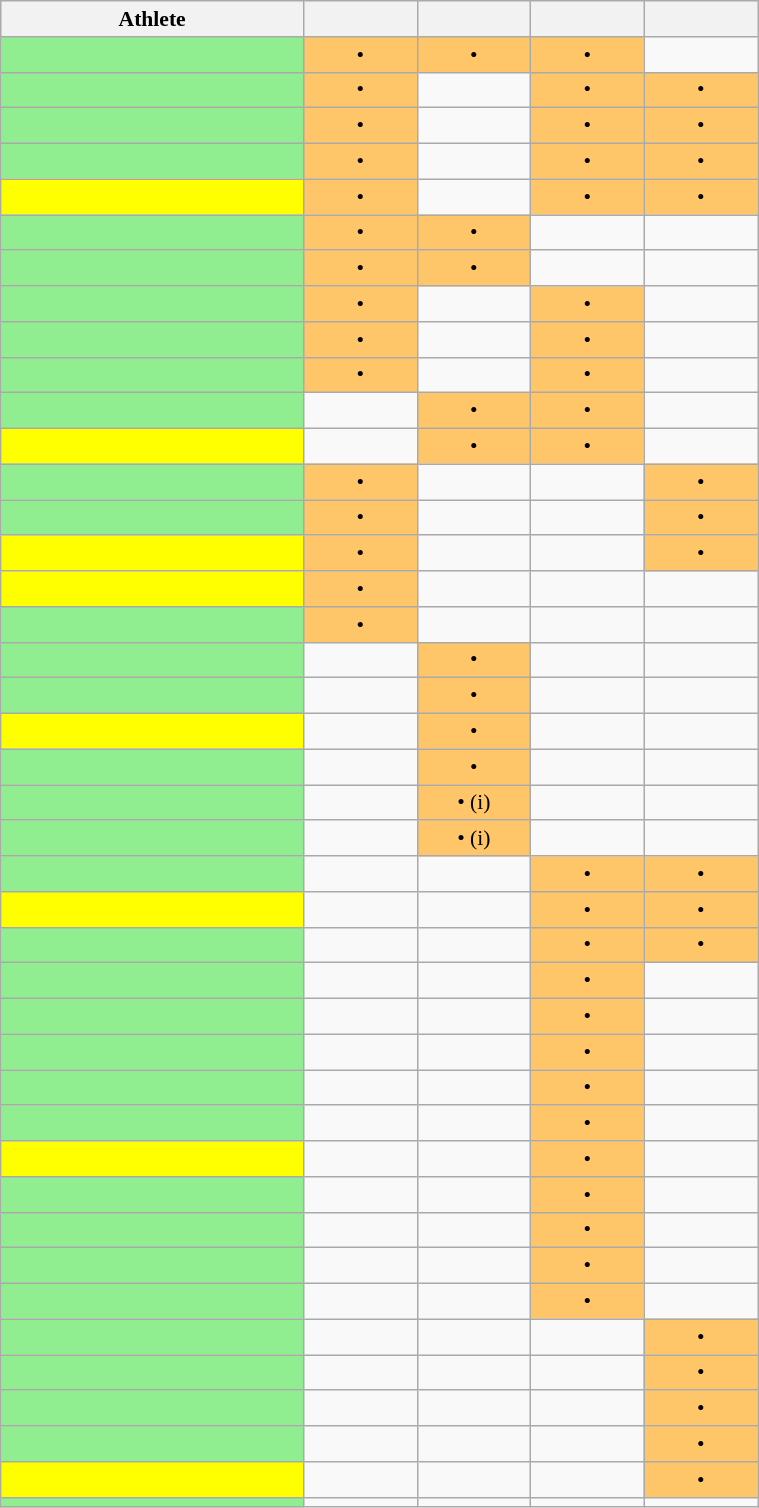<table class="wikitable sortable" width=40% style="font-size:90%; text-align:center;">
<tr>
<th width=40%>Athlete</th>
<th width=15%></th>
<th width=15%></th>
<th width=15%></th>
<th width=15%></th>
</tr>
<tr>
<td align=left bgcolor=lightgreen></td>
<td bgcolor=FFC569>•</td>
<td bgcolor=FFC569>•</td>
<td bgcolor=FFC569>•</td>
<td></td>
</tr>
<tr>
<td align=left bgcolor=lightgreen></td>
<td bgcolor=FFC569>•</td>
<td></td>
<td bgcolor=FFC569>•</td>
<td bgcolor=FFC569>•</td>
</tr>
<tr>
<td align=left bgcolor=lightgreen></td>
<td bgcolor=FFC569>•</td>
<td></td>
<td bgcolor=FFC569>•</td>
<td bgcolor=FFC569>•</td>
</tr>
<tr>
<td align=left bgcolor=lightgreen></td>
<td bgcolor=FFC569>•</td>
<td></td>
<td bgcolor=FFC569>•</td>
<td bgcolor=FFC569>•</td>
</tr>
<tr>
<td align=left bgcolor=yellow></td>
<td bgcolor=FFC569>•</td>
<td></td>
<td bgcolor=FFC569>•</td>
<td bgcolor=FFC569>•</td>
</tr>
<tr>
<td align=left bgcolor=lightgreen></td>
<td bgcolor=FFC569>•</td>
<td bgcolor=FFC569>•</td>
<td></td>
<td></td>
</tr>
<tr>
<td align=left bgcolor=lightgreen></td>
<td bgcolor=FFC569>•</td>
<td bgcolor=FFC569>•</td>
<td></td>
<td></td>
</tr>
<tr>
<td align=left bgcolor=lightgreen></td>
<td bgcolor=FFC569>•</td>
<td></td>
<td bgcolor=FFC569>•</td>
<td></td>
</tr>
<tr>
<td align=left bgcolor=lightgreen></td>
<td bgcolor=FFC569>•</td>
<td></td>
<td bgcolor=FFC569>•</td>
<td></td>
</tr>
<tr>
<td align=left bgcolor=lightgreen></td>
<td bgcolor=FFC569>•</td>
<td></td>
<td bgcolor=FFC569>•</td>
<td></td>
</tr>
<tr>
<td align=left bgcolor=lightgreen></td>
<td></td>
<td bgcolor=FFC569>•</td>
<td bgcolor=FFC569>•</td>
<td></td>
</tr>
<tr>
<td align=left bgcolor=yellow></td>
<td></td>
<td bgcolor=FFC569>•</td>
<td bgcolor=FFC569>•</td>
<td></td>
</tr>
<tr>
<td align=left bgcolor=lightgreen></td>
<td bgcolor=FFC569>•</td>
<td></td>
<td></td>
<td bgcolor=FFC569>•</td>
</tr>
<tr>
<td align=left bgcolor=lightgreen></td>
<td bgcolor=FFC569>•</td>
<td></td>
<td></td>
<td bgcolor=FFC569>•</td>
</tr>
<tr>
<td align=left bgcolor=yellow></td>
<td bgcolor=FFC569>•</td>
<td></td>
<td></td>
<td bgcolor=FFC569>•</td>
</tr>
<tr>
<td align=left bgcolor=yellow></td>
<td bgcolor=FFC569>•</td>
<td></td>
<td></td>
<td></td>
</tr>
<tr>
<td align=left bgcolor=lightgreen></td>
<td bgcolor=FFC569>•</td>
<td></td>
<td></td>
<td></td>
</tr>
<tr>
<td align=left bgcolor=lightgreen></td>
<td></td>
<td bgcolor=FFC569>•</td>
<td></td>
<td></td>
</tr>
<tr>
<td align=left bgcolor=lightgreen></td>
<td></td>
<td bgcolor=FFC569>•</td>
<td></td>
<td></td>
</tr>
<tr>
<td align=left bgcolor=yellow></td>
<td></td>
<td bgcolor=FFC569>•</td>
<td></td>
<td></td>
</tr>
<tr>
<td align=left bgcolor=lightgreen></td>
<td></td>
<td bgcolor=FFC569>•</td>
<td></td>
<td></td>
</tr>
<tr>
<td align=left bgcolor=lightgreen></td>
<td></td>
<td bgcolor=FFC569>• (i)</td>
<td></td>
<td></td>
</tr>
<tr>
<td align=left bgcolor=lightgreen></td>
<td></td>
<td bgcolor=FFC569>• (i)</td>
<td></td>
<td></td>
</tr>
<tr>
<td align=left bgcolor=lightgreen></td>
<td></td>
<td></td>
<td bgcolor=FFC569>•</td>
<td bgcolor=FFC569>•</td>
</tr>
<tr>
<td align=left bgcolor=yellow></td>
<td></td>
<td></td>
<td bgcolor=FFC569>•</td>
<td bgcolor=FFC569>•</td>
</tr>
<tr>
<td align=left bgcolor=lightgreen></td>
<td></td>
<td></td>
<td bgcolor=FFC569>•</td>
<td bgcolor=FFC569>•</td>
</tr>
<tr>
<td align=left bgcolor=lightgreen></td>
<td></td>
<td></td>
<td bgcolor=FFC569>•</td>
<td></td>
</tr>
<tr>
<td align=left bgcolor=lightgreen></td>
<td></td>
<td></td>
<td bgcolor=FFC569>•</td>
<td></td>
</tr>
<tr>
<td align=left bgcolor=lightgreen></td>
<td></td>
<td></td>
<td bgcolor=FFC569>•</td>
<td></td>
</tr>
<tr>
<td align=left bgcolor=lightgreen></td>
<td></td>
<td></td>
<td bgcolor=FFC569>•</td>
<td></td>
</tr>
<tr>
<td align=left bgcolor=lightgreen></td>
<td></td>
<td></td>
<td bgcolor=FFC569>•</td>
<td></td>
</tr>
<tr>
<td align=left bgcolor=yellow></td>
<td></td>
<td></td>
<td bgcolor=FFC569>•</td>
<td></td>
</tr>
<tr>
<td align=left bgcolor=lightgreen></td>
<td></td>
<td></td>
<td bgcolor=FFC569>•</td>
<td></td>
</tr>
<tr>
<td align=left bgcolor=lightgreen></td>
<td></td>
<td></td>
<td bgcolor=FFC569>•</td>
<td></td>
</tr>
<tr>
<td align=left bgcolor=lightgreen></td>
<td></td>
<td></td>
<td bgcolor=FFC569>•</td>
<td></td>
</tr>
<tr>
<td align=left bgcolor=lightgreen></td>
<td></td>
<td></td>
<td bgcolor=FFC569>•</td>
<td></td>
</tr>
<tr>
<td align=left bgcolor=lightgreen></td>
<td></td>
<td></td>
<td></td>
<td bgcolor=FFC569>•</td>
</tr>
<tr>
<td align=left bgcolor=lightgreen></td>
<td></td>
<td></td>
<td></td>
<td bgcolor=FFC569>•</td>
</tr>
<tr>
<td align=left bgcolor=lightgreen></td>
<td></td>
<td></td>
<td></td>
<td bgcolor=FFC569>•</td>
</tr>
<tr>
<td align=left bgcolor=lightgreen></td>
<td></td>
<td></td>
<td></td>
<td bgcolor=FFC569>•</td>
</tr>
<tr>
<td align=left bgcolor=yellow></td>
<td></td>
<td></td>
<td></td>
<td bgcolor=FFC569>•</td>
</tr>
<tr>
<td align=left bgcolor=lightgreen></td>
<td></td>
<td></td>
<td></td>
<td></td>
</tr>
</table>
